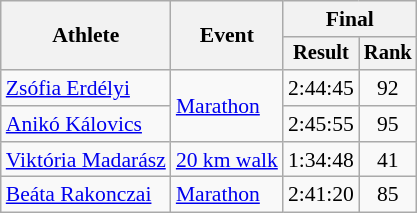<table class=wikitable style="font-size:90%;">
<tr>
<th rowspan=2>Athlete</th>
<th rowspan=2>Event</th>
<th colspan=2>Final</th>
</tr>
<tr style="font-size:95%">
<th>Result</th>
<th>Rank</th>
</tr>
<tr align=center>
<td align=left><a href='#'>Zsófia Erdélyi</a></td>
<td rowspan=2 align=left><a href='#'>Marathon</a></td>
<td>2:44:45</td>
<td>92</td>
</tr>
<tr align=center>
<td align=left><a href='#'>Anikó Kálovics</a></td>
<td>2:45:55</td>
<td>95</td>
</tr>
<tr align=center>
<td align=left><a href='#'>Viktória Madarász</a></td>
<td align=left><a href='#'>20 km walk</a></td>
<td>1:34:48</td>
<td>41</td>
</tr>
<tr align=center>
<td align=left><a href='#'>Beáta Rakonczai</a></td>
<td align=left><a href='#'>Marathon</a></td>
<td>2:41:20</td>
<td>85</td>
</tr>
</table>
